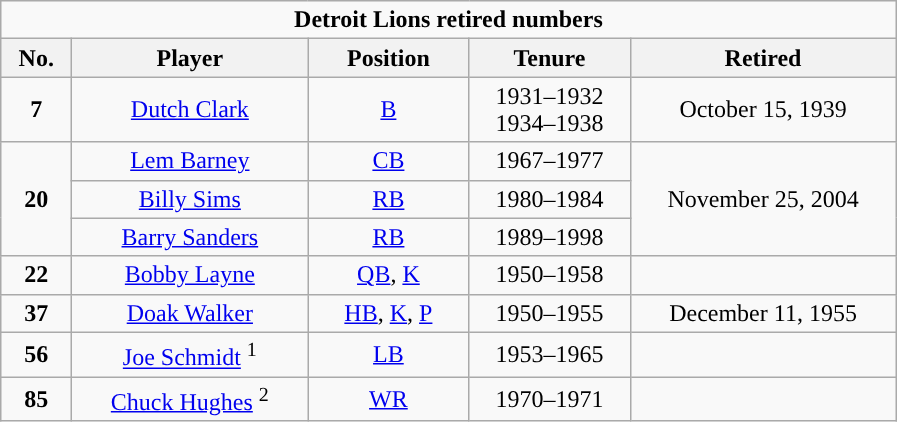<table class="wikitable sortable" style="text-align:center">
<tr>
<td colspan="5"><strong>Detroit Lions retired numbers</strong></td>
</tr>
<tr>
<th width=40px>No.</th>
<th width=150px>Player</th>
<th width=100px>Position</th>
<th width=100px>Tenure</th>
<th width=170px>Retired</th>
</tr>
<tr>
<td><strong>7</strong></td>
<td><a href='#'>Dutch Clark</a></td>
<td><a href='#'>B</a></td>
<td>1931–1932<br>1934–1938</td>
<td>October 15, 1939</td>
</tr>
<tr>
<td rowspan=3><strong>20</strong></td>
<td><a href='#'>Lem Barney</a></td>
<td><a href='#'>CB</a></td>
<td>1967–1977</td>
<td rowspan=3>November 25, 2004</td>
</tr>
<tr>
<td><a href='#'>Billy Sims</a></td>
<td><a href='#'>RB</a></td>
<td>1980–1984</td>
</tr>
<tr>
<td><a href='#'>Barry Sanders</a></td>
<td><a href='#'>RB</a></td>
<td>1989–1998</td>
</tr>
<tr>
<td><strong>22</strong></td>
<td><a href='#'>Bobby Layne</a></td>
<td><a href='#'>QB</a>, <a href='#'>K</a></td>
<td>1950–1958</td>
<td></td>
</tr>
<tr>
<td><strong>37</strong></td>
<td><a href='#'>Doak Walker</a></td>
<td><a href='#'>HB</a>, <a href='#'>K</a>, <a href='#'>P</a></td>
<td>1950–1955</td>
<td>December 11, 1955</td>
</tr>
<tr>
<td><strong>56</strong></td>
<td><a href='#'>Joe Schmidt</a> <sup>1</sup></td>
<td><a href='#'>LB</a></td>
<td>1953–1965</td>
<td></td>
</tr>
<tr>
<td><strong>85</strong></td>
<td><a href='#'>Chuck Hughes</a> <sup>2</sup></td>
<td><a href='#'>WR</a></td>
<td>1970–1971</td>
<td></td>
</tr>
</table>
